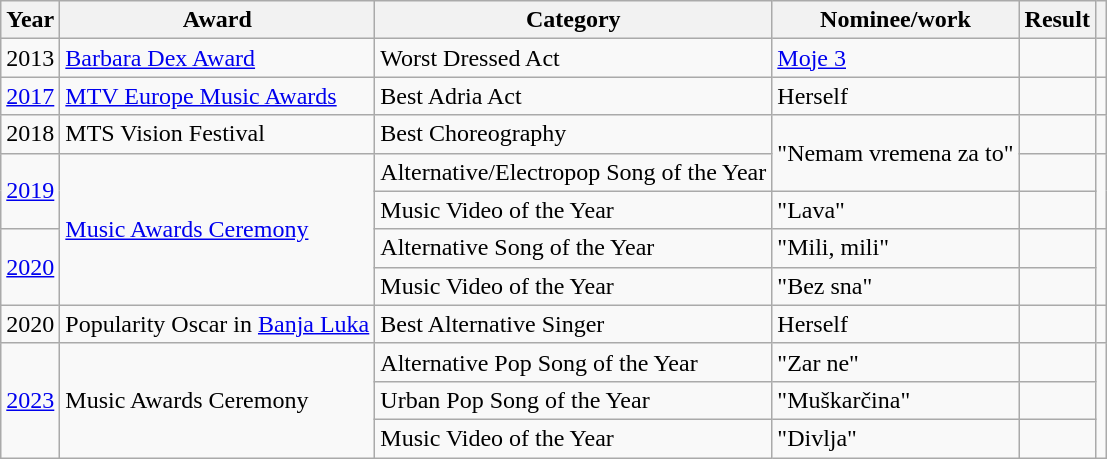<table class="wikitable">
<tr>
<th>Year</th>
<th>Award</th>
<th>Category</th>
<th>Nominee/work</th>
<th>Result</th>
<th></th>
</tr>
<tr>
<td>2013</td>
<td><a href='#'>Barbara Dex Award</a></td>
<td>Worst Dressed Act</td>
<td><a href='#'>Moje 3</a></td>
<td></td>
<td style="text-align:center;"></td>
</tr>
<tr>
<td><a href='#'>2017</a></td>
<td><a href='#'>MTV Europe Music Awards</a></td>
<td>Best Adria Act</td>
<td>Herself</td>
<td></td>
<td style="text-align:center;"></td>
</tr>
<tr>
<td>2018</td>
<td>MTS Vision Festival</td>
<td>Best Choreography</td>
<td rowspan="2">"Nemam vremena za to"</td>
<td></td>
<td style="text-align:center;"></td>
</tr>
<tr>
<td rowspan="2"><a href='#'>2019</a></td>
<td rowspan="4"><a href='#'>Music Awards Ceremony</a></td>
<td>Alternative/Electropop Song of the Year</td>
<td></td>
<td rowspan="2"; style="text-align:center;"></td>
</tr>
<tr>
<td>Music Video of the Year</td>
<td>"Lava"</td>
<td></td>
</tr>
<tr>
<td rowspan="2"><a href='#'>2020</a></td>
<td>Alternative Song of the Year</td>
<td>"Mili, mili"</td>
<td></td>
<td rowspan="2"></td>
</tr>
<tr>
<td>Music Video of the Year</td>
<td>"Bez sna"</td>
<td></td>
</tr>
<tr>
<td>2020</td>
<td>Popularity Oscar in <a href='#'>Banja Luka</a></td>
<td>Best Alternative Singer</td>
<td>Herself</td>
<td></td>
<td style="text-align:center;"></td>
</tr>
<tr>
<td rowspan="3"><a href='#'>2023</a></td>
<td rowspan="3">Music Awards Ceremony</td>
<td>Alternative Pop Song of the Year</td>
<td>"Zar ne"</td>
<td></td>
<td rowspan="3"></td>
</tr>
<tr>
<td>Urban Pop Song of the Year</td>
<td>"Muškarčina"</td>
<td></td>
</tr>
<tr>
<td>Music Video of the Year</td>
<td>"Divlja"</td>
<td></td>
</tr>
</table>
